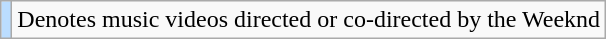<table class="wikitable">
<tr>
<td style="background:#bdf;"></td>
<td>Denotes music videos directed or co-directed by the Weeknd</td>
</tr>
</table>
